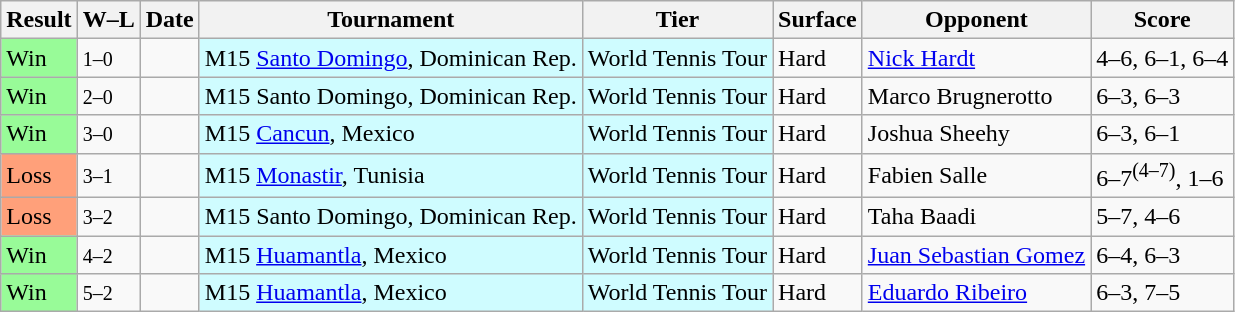<table class="sortable wikitable">
<tr>
<th>Result</th>
<th class="unsortable">W–L</th>
<th>Date</th>
<th>Tournament</th>
<th>Tier</th>
<th>Surface</th>
<th>Opponent</th>
<th class="unsortable">Score</th>
</tr>
<tr>
<td bgcolor=98FB98>Win</td>
<td><small>1–0</small></td>
<td></td>
<td style="background:#cffcff;">M15 <a href='#'>Santo Domingo</a>, Dominican Rep.</td>
<td style="background:#cffcff;">World Tennis Tour</td>
<td>Hard</td>
<td> <a href='#'>Nick Hardt</a></td>
<td>4–6, 6–1, 6–4</td>
</tr>
<tr>
<td bgcolor=98FB98>Win</td>
<td><small>2–0</small></td>
<td></td>
<td style="background:#cffcff;">M15 Santo Domingo, Dominican Rep.</td>
<td style="background:#cffcff;">World Tennis Tour</td>
<td>Hard</td>
<td> Marco Brugnerotto</td>
<td>6–3, 6–3</td>
</tr>
<tr>
<td bgcolor=98FB98>Win</td>
<td><small>3–0</small></td>
<td></td>
<td style="background:#cffcff;">M15 <a href='#'>Cancun</a>, Mexico</td>
<td style="background:#cffcff;">World Tennis Tour</td>
<td>Hard</td>
<td> Joshua Sheehy</td>
<td>6–3, 6–1</td>
</tr>
<tr>
<td bgcolor=FFA07A>Loss</td>
<td><small>3–1</small></td>
<td></td>
<td style="background:#cffcff;">M15 <a href='#'>Monastir</a>, Tunisia</td>
<td style="background:#cffcff;">World Tennis Tour</td>
<td>Hard</td>
<td> Fabien Salle</td>
<td>6–7<sup>(4–7)</sup>, 1–6</td>
</tr>
<tr>
<td bgcolor=FFA07A>Loss</td>
<td><small>3–2</small></td>
<td></td>
<td style="background:#cffcff;">M15 Santo Domingo, Dominican Rep.</td>
<td style="background:#cffcff;">World Tennis Tour</td>
<td>Hard</td>
<td> Taha Baadi</td>
<td>5–7, 4–6</td>
</tr>
<tr>
<td bgcolor=98FB98>Win</td>
<td><small>4–2</small></td>
<td></td>
<td style="background:#cffcff;">M15 <a href='#'>Huamantla</a>, Mexico</td>
<td style="background:#cffcff;">World Tennis Tour</td>
<td>Hard</td>
<td> <a href='#'>Juan Sebastian Gomez</a></td>
<td>6–4, 6–3</td>
</tr>
<tr>
<td bgcolor=98FB98>Win</td>
<td><small>5–2</small></td>
<td></td>
<td style="background:#cffcff;">M15 <a href='#'>Huamantla</a>, Mexico</td>
<td style="background:#cffcff;">World Tennis Tour</td>
<td>Hard</td>
<td> <a href='#'>Eduardo Ribeiro</a></td>
<td>6–3, 7–5</td>
</tr>
</table>
